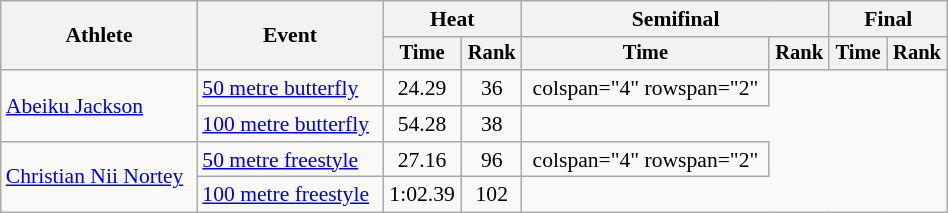<table class="wikitable" style="text-align:center; font-size:90%; width:50%;">
<tr>
<th rowspan="2">Athlete</th>
<th rowspan="2">Event</th>
<th colspan="2">Heat</th>
<th colspan="2">Semifinal</th>
<th colspan="2">Final</th>
</tr>
<tr style="font-size:95%">
<th>Time</th>
<th>Rank</th>
<th>Time</th>
<th>Rank</th>
<th>Time</th>
<th>Rank</th>
</tr>
<tr align=center>
<td align=left rowspan="2"><a href='#'>Abeiku Jackson</a></td>
<td align=left><a href='#'>50 metre butterfly</a></td>
<td>24.29</td>
<td>36</td>
<td>colspan="4" rowspan="2" </td>
</tr>
<tr align=center>
<td align=left><a href='#'>100 metre butterfly</a></td>
<td>54.28</td>
<td>38</td>
</tr>
<tr align=center>
<td align=left rowspan="2"><a href='#'>Christian Nii Nortey</a></td>
<td align=left><a href='#'>50 metre freestyle</a></td>
<td>27.16</td>
<td>96</td>
<td>colspan="4" rowspan="2" </td>
</tr>
<tr align=center>
<td align=left><a href='#'>100 metre freestyle</a></td>
<td>1:02.39</td>
<td>102</td>
</tr>
</table>
